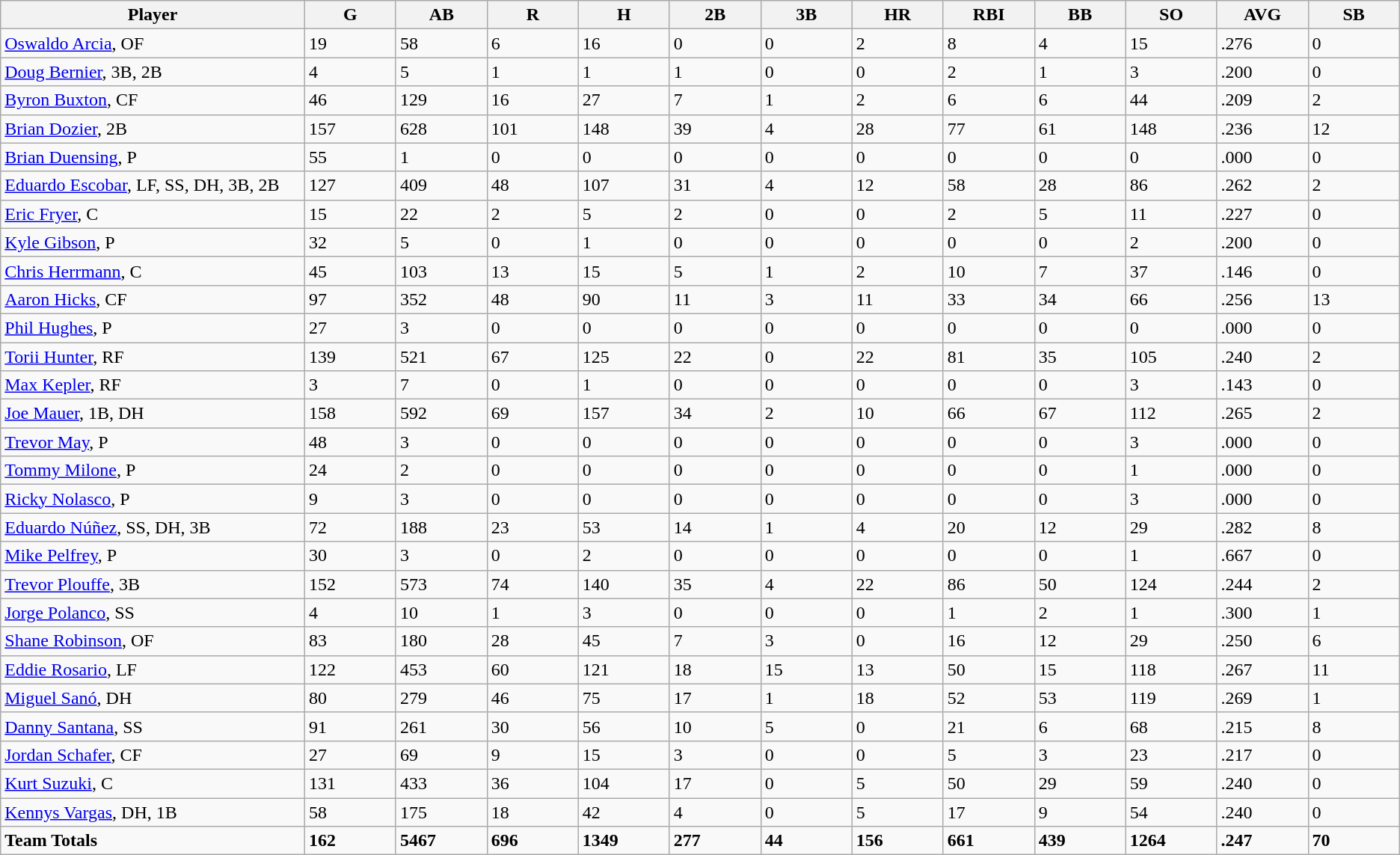<table class="wikitable sortable">
<tr>
<th bgcolor="#DDDDFF" width="20%">Player</th>
<th bgcolor="#DDDDFF" width="6%">G</th>
<th bgcolor="#DDDDFF" width="6%">AB</th>
<th bgcolor="#DDDDFF" width="6%">R</th>
<th bgcolor="#DDDDFF" width="6%">H</th>
<th bgcolor="#DDDDFF" width="6%">2B</th>
<th bgcolor="#DDDDFF" width="6%">3B</th>
<th bgcolor="#DDDDFF" width="6%">HR</th>
<th bgcolor="#DDDDFF" width="6%">RBI</th>
<th bgcolor="#DDDDFF" width="6%">BB</th>
<th bgcolor="#DDDDFF" width="6%">SO</th>
<th bgcolor="#DDDDFF" width="6%">AVG</th>
<th bgcolor="#DDDDFF" width="6%">SB</th>
</tr>
<tr>
<td><a href='#'>Oswaldo Arcia</a>, OF</td>
<td>19</td>
<td>58</td>
<td>6</td>
<td>16</td>
<td>0</td>
<td>0</td>
<td>2</td>
<td>8</td>
<td>4</td>
<td>15</td>
<td>.276</td>
<td>0</td>
</tr>
<tr>
<td><a href='#'>Doug Bernier</a>, 3B, 2B</td>
<td>4</td>
<td>5</td>
<td>1</td>
<td>1</td>
<td>1</td>
<td>0</td>
<td>0</td>
<td>2</td>
<td>1</td>
<td>3</td>
<td>.200</td>
<td>0</td>
</tr>
<tr>
<td><a href='#'>Byron Buxton</a>, CF</td>
<td>46</td>
<td>129</td>
<td>16</td>
<td>27</td>
<td>7</td>
<td>1</td>
<td>2</td>
<td>6</td>
<td>6</td>
<td>44</td>
<td>.209</td>
<td>2</td>
</tr>
<tr>
<td><a href='#'>Brian Dozier</a>, 2B</td>
<td>157</td>
<td>628</td>
<td>101</td>
<td>148</td>
<td>39</td>
<td>4</td>
<td>28</td>
<td>77</td>
<td>61</td>
<td>148</td>
<td>.236</td>
<td>12</td>
</tr>
<tr>
<td><a href='#'>Brian Duensing</a>, P</td>
<td>55</td>
<td>1</td>
<td>0</td>
<td>0</td>
<td>0</td>
<td>0</td>
<td>0</td>
<td>0</td>
<td>0</td>
<td>0</td>
<td>.000</td>
<td>0</td>
</tr>
<tr>
<td><a href='#'>Eduardo Escobar</a>, LF, SS, DH, 3B, 2B</td>
<td>127</td>
<td>409</td>
<td>48</td>
<td>107</td>
<td>31</td>
<td>4</td>
<td>12</td>
<td>58</td>
<td>28</td>
<td>86</td>
<td>.262</td>
<td>2</td>
</tr>
<tr>
<td><a href='#'>Eric Fryer</a>, C</td>
<td>15</td>
<td>22</td>
<td>2</td>
<td>5</td>
<td>2</td>
<td>0</td>
<td>0</td>
<td>2</td>
<td>5</td>
<td>11</td>
<td>.227</td>
<td>0</td>
</tr>
<tr>
<td><a href='#'>Kyle Gibson</a>, P</td>
<td>32</td>
<td>5</td>
<td>0</td>
<td>1</td>
<td>0</td>
<td>0</td>
<td>0</td>
<td>0</td>
<td>0</td>
<td>2</td>
<td>.200</td>
<td>0</td>
</tr>
<tr>
<td><a href='#'>Chris Herrmann</a>, C</td>
<td>45</td>
<td>103</td>
<td>13</td>
<td>15</td>
<td>5</td>
<td>1</td>
<td>2</td>
<td>10</td>
<td>7</td>
<td>37</td>
<td>.146</td>
<td>0</td>
</tr>
<tr>
<td><a href='#'>Aaron Hicks</a>, CF</td>
<td>97</td>
<td>352</td>
<td>48</td>
<td>90</td>
<td>11</td>
<td>3</td>
<td>11</td>
<td>33</td>
<td>34</td>
<td>66</td>
<td>.256</td>
<td>13</td>
</tr>
<tr>
<td><a href='#'>Phil Hughes</a>, P</td>
<td>27</td>
<td>3</td>
<td>0</td>
<td>0</td>
<td>0</td>
<td>0</td>
<td>0</td>
<td>0</td>
<td>0</td>
<td>0</td>
<td>.000</td>
<td>0</td>
</tr>
<tr>
<td><a href='#'>Torii Hunter</a>, RF</td>
<td>139</td>
<td>521</td>
<td>67</td>
<td>125</td>
<td>22</td>
<td>0</td>
<td>22</td>
<td>81</td>
<td>35</td>
<td>105</td>
<td>.240</td>
<td>2</td>
</tr>
<tr>
<td><a href='#'>Max Kepler</a>, RF</td>
<td>3</td>
<td>7</td>
<td>0</td>
<td>1</td>
<td>0</td>
<td>0</td>
<td>0</td>
<td>0</td>
<td>0</td>
<td>3</td>
<td>.143</td>
<td>0</td>
</tr>
<tr>
<td><a href='#'>Joe Mauer</a>, 1B, DH</td>
<td>158</td>
<td>592</td>
<td>69</td>
<td>157</td>
<td>34</td>
<td>2</td>
<td>10</td>
<td>66</td>
<td>67</td>
<td>112</td>
<td>.265</td>
<td>2</td>
</tr>
<tr>
<td><a href='#'>Trevor May</a>, P</td>
<td>48</td>
<td>3</td>
<td>0</td>
<td>0</td>
<td>0</td>
<td>0</td>
<td>0</td>
<td>0</td>
<td>0</td>
<td>3</td>
<td>.000</td>
<td>0</td>
</tr>
<tr>
<td><a href='#'>Tommy Milone</a>, P</td>
<td>24</td>
<td>2</td>
<td>0</td>
<td>0</td>
<td>0</td>
<td>0</td>
<td>0</td>
<td>0</td>
<td>0</td>
<td>1</td>
<td>.000</td>
<td>0</td>
</tr>
<tr>
<td><a href='#'>Ricky Nolasco</a>, P</td>
<td>9</td>
<td>3</td>
<td>0</td>
<td>0</td>
<td>0</td>
<td>0</td>
<td>0</td>
<td>0</td>
<td>0</td>
<td>3</td>
<td>.000</td>
<td>0</td>
</tr>
<tr>
<td><a href='#'>Eduardo Núñez</a>, SS, DH, 3B</td>
<td>72</td>
<td>188</td>
<td>23</td>
<td>53</td>
<td>14</td>
<td>1</td>
<td>4</td>
<td>20</td>
<td>12</td>
<td>29</td>
<td>.282</td>
<td>8</td>
</tr>
<tr>
<td><a href='#'>Mike Pelfrey</a>, P</td>
<td>30</td>
<td>3</td>
<td>0</td>
<td>2</td>
<td>0</td>
<td>0</td>
<td>0</td>
<td>0</td>
<td>0</td>
<td>1</td>
<td>.667</td>
<td>0</td>
</tr>
<tr>
<td><a href='#'>Trevor Plouffe</a>, 3B</td>
<td>152</td>
<td>573</td>
<td>74</td>
<td>140</td>
<td>35</td>
<td>4</td>
<td>22</td>
<td>86</td>
<td>50</td>
<td>124</td>
<td>.244</td>
<td>2</td>
</tr>
<tr>
<td><a href='#'>Jorge Polanco</a>, SS</td>
<td>4</td>
<td>10</td>
<td>1</td>
<td>3</td>
<td>0</td>
<td>0</td>
<td>0</td>
<td>1</td>
<td>2</td>
<td>1</td>
<td>.300</td>
<td>1</td>
</tr>
<tr>
<td><a href='#'>Shane Robinson</a>, OF</td>
<td>83</td>
<td>180</td>
<td>28</td>
<td>45</td>
<td>7</td>
<td>3</td>
<td>0</td>
<td>16</td>
<td>12</td>
<td>29</td>
<td>.250</td>
<td>6</td>
</tr>
<tr>
<td><a href='#'>Eddie Rosario</a>, LF</td>
<td>122</td>
<td>453</td>
<td>60</td>
<td>121</td>
<td>18</td>
<td>15</td>
<td>13</td>
<td>50</td>
<td>15</td>
<td>118</td>
<td>.267</td>
<td>11</td>
</tr>
<tr>
<td><a href='#'>Miguel Sanó</a>, DH</td>
<td>80</td>
<td>279</td>
<td>46</td>
<td>75</td>
<td>17</td>
<td>1</td>
<td>18</td>
<td>52</td>
<td>53</td>
<td>119</td>
<td>.269</td>
<td>1</td>
</tr>
<tr>
<td><a href='#'>Danny Santana</a>, SS</td>
<td>91</td>
<td>261</td>
<td>30</td>
<td>56</td>
<td>10</td>
<td>5</td>
<td>0</td>
<td>21</td>
<td>6</td>
<td>68</td>
<td>.215</td>
<td>8</td>
</tr>
<tr>
<td><a href='#'>Jordan Schafer</a>, CF</td>
<td>27</td>
<td>69</td>
<td>9</td>
<td>15</td>
<td>3</td>
<td>0</td>
<td>0</td>
<td>5</td>
<td>3</td>
<td>23</td>
<td>.217</td>
<td>0</td>
</tr>
<tr>
<td><a href='#'>Kurt Suzuki</a>, C</td>
<td>131</td>
<td>433</td>
<td>36</td>
<td>104</td>
<td>17</td>
<td>0</td>
<td>5</td>
<td>50</td>
<td>29</td>
<td>59</td>
<td>.240</td>
<td>0</td>
</tr>
<tr>
<td><a href='#'>Kennys Vargas</a>, DH, 1B</td>
<td>58</td>
<td>175</td>
<td>18</td>
<td>42</td>
<td>4</td>
<td>0</td>
<td>5</td>
<td>17</td>
<td>9</td>
<td>54</td>
<td>.240</td>
<td>0</td>
</tr>
<tr>
<td><strong>Team Totals</strong></td>
<td><strong>162</strong></td>
<td><strong>5467</strong></td>
<td><strong>696</strong></td>
<td><strong>1349</strong></td>
<td><strong>277</strong></td>
<td><strong>44</strong></td>
<td><strong>156</strong></td>
<td><strong>661</strong></td>
<td><strong>439</strong></td>
<td><strong>1264</strong></td>
<td><strong>.247</strong></td>
<td><strong>70</strong></td>
</tr>
</table>
